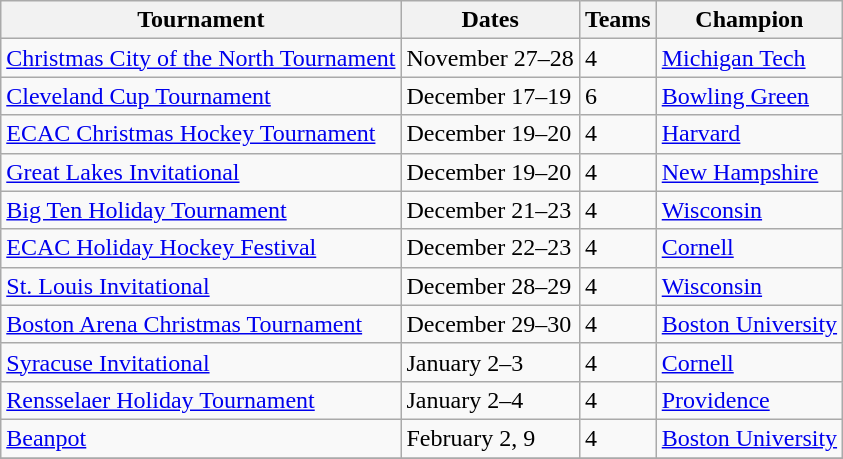<table class="wikitable">
<tr>
<th>Tournament</th>
<th>Dates</th>
<th>Teams</th>
<th>Champion</th>
</tr>
<tr>
<td><a href='#'>Christmas City of the North Tournament</a></td>
<td>November 27–28</td>
<td>4</td>
<td><a href='#'>Michigan Tech</a></td>
</tr>
<tr>
<td><a href='#'>Cleveland Cup Tournament</a></td>
<td>December 17–19</td>
<td>6</td>
<td><a href='#'>Bowling Green</a></td>
</tr>
<tr>
<td><a href='#'>ECAC Christmas Hockey Tournament</a></td>
<td>December 19–20</td>
<td>4</td>
<td><a href='#'>Harvard</a></td>
</tr>
<tr>
<td><a href='#'>Great Lakes Invitational</a></td>
<td>December 19–20</td>
<td>4</td>
<td><a href='#'>New Hampshire</a></td>
</tr>
<tr>
<td><a href='#'>Big Ten Holiday Tournament</a></td>
<td>December 21–23</td>
<td>4</td>
<td><a href='#'>Wisconsin</a></td>
</tr>
<tr>
<td><a href='#'>ECAC Holiday Hockey Festival</a></td>
<td>December 22–23</td>
<td>4</td>
<td><a href='#'>Cornell</a></td>
</tr>
<tr>
<td><a href='#'>St. Louis Invitational</a></td>
<td>December 28–29</td>
<td>4</td>
<td><a href='#'>Wisconsin</a></td>
</tr>
<tr>
<td><a href='#'>Boston Arena Christmas Tournament</a></td>
<td>December 29–30</td>
<td>4</td>
<td><a href='#'>Boston University</a></td>
</tr>
<tr>
<td><a href='#'>Syracuse Invitational</a></td>
<td>January 2–3</td>
<td>4</td>
<td><a href='#'>Cornell</a></td>
</tr>
<tr>
<td><a href='#'>Rensselaer Holiday Tournament</a></td>
<td>January 2–4</td>
<td>4</td>
<td><a href='#'>Providence</a></td>
</tr>
<tr>
<td><a href='#'>Beanpot</a></td>
<td>February 2, 9</td>
<td>4</td>
<td><a href='#'>Boston University</a></td>
</tr>
<tr>
</tr>
</table>
